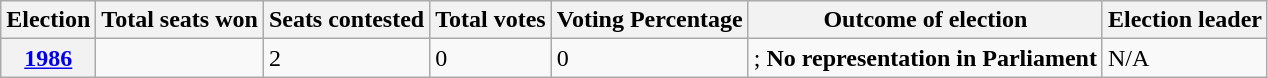<table class="wikitable">
<tr>
<th>Election</th>
<th>Total seats won</th>
<th>Seats contested</th>
<th>Total votes</th>
<th>Voting Percentage</th>
<th>Outcome of election</th>
<th>Election leader</th>
</tr>
<tr>
<th><a href='#'>1986</a></th>
<td></td>
<td>2</td>
<td>0</td>
<td>0</td>
<td>; <strong>No representation in Parliament</strong></td>
<td>N/A</td>
</tr>
</table>
